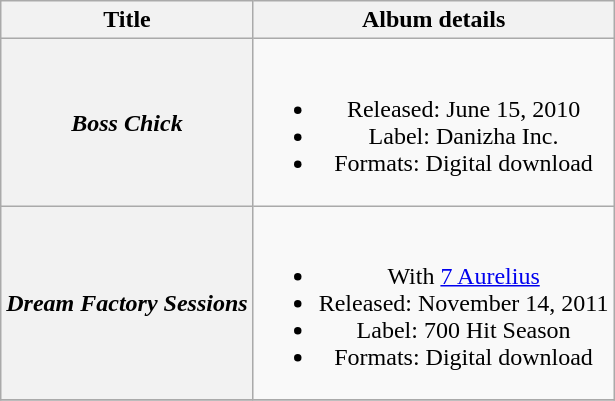<table class="wikitable plainrowheaders" style="text-align:center;">
<tr>
<th scope="col">Title</th>
<th scope="col">Album details</th>
</tr>
<tr>
<th scope="row"><em>Boss Chick</em></th>
<td><br><ul><li>Released: June 15, 2010</li><li>Label: Danizha Inc.</li><li>Formats: Digital download</li></ul></td>
</tr>
<tr>
<th scope="row"><em>Dream Factory Sessions</em></th>
<td><br><ul><li>With <a href='#'>7 Aurelius</a></li><li>Released: November 14, 2011</li><li>Label: 700 Hit Season</li><li>Formats: Digital download</li></ul></td>
</tr>
<tr>
</tr>
</table>
